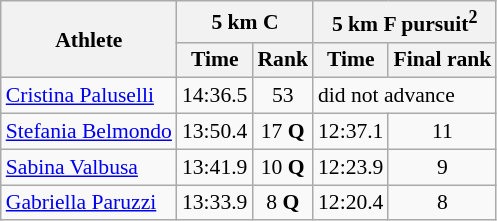<table class="wikitable" border="1" style="font-size:90%">
<tr>
<th rowspan=2>Athlete</th>
<th colspan=2>5 km C</th>
<th colspan=2>5 km F pursuit<sup>2</sup></th>
</tr>
<tr>
<th>Time</th>
<th>Rank</th>
<th>Time</th>
<th>Final rank</th>
</tr>
<tr>
<td><a href='#'>Cristina Paluselli</a></td>
<td align=center>14:36.5</td>
<td align=center>53</td>
<td colspan="2">did not advance</td>
</tr>
<tr>
<td><a href='#'>Stefania Belmondo</a></td>
<td align=center>13:50.4</td>
<td align=center>17 <strong>Q</strong></td>
<td align=center>12:37.1</td>
<td align=center>11</td>
</tr>
<tr>
<td><a href='#'>Sabina Valbusa</a></td>
<td align=center>13:41.9</td>
<td align=center>10 <strong>Q</strong></td>
<td align=center>12:23.9</td>
<td align=center>9</td>
</tr>
<tr>
<td><a href='#'>Gabriella Paruzzi</a></td>
<td align=center>13:33.9</td>
<td align=center>8 <strong>Q</strong></td>
<td align=center>12:20.4</td>
<td align=center>8</td>
</tr>
</table>
